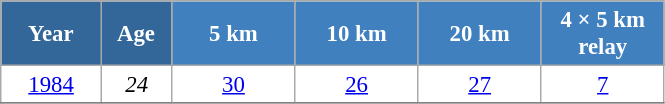<table class="wikitable" style="font-size:95%; text-align:center; border:grey solid 1px; border-collapse:collapse; background:#ffffff;">
<tr>
<th style="background-color:#369; color:white; width:60px;"> Year </th>
<th style="background-color:#369; color:white; width:40px;"> Age </th>
<th style="background-color:#4180be; color:white; width:75px;"> 5 km </th>
<th style="background-color:#4180be; color:white; width:75px;"> 10 km </th>
<th style="background-color:#4180be; color:white; width:75px;"> 20 km </th>
<th style="background-color:#4180be; color:white; width:75px;"> 4 × 5 km <br> relay </th>
</tr>
<tr>
<td><a href='#'>1984</a></td>
<td><em>24</em></td>
<td><a href='#'>30</a></td>
<td><a href='#'>26</a></td>
<td><a href='#'>27</a></td>
<td><a href='#'>7</a></td>
</tr>
<tr>
</tr>
</table>
